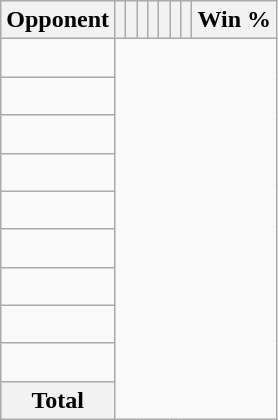<table class="wikitable sortable collapsible collapsed" style="text-align: center;">
<tr>
<th>Opponent</th>
<th></th>
<th></th>
<th></th>
<th></th>
<th></th>
<th></th>
<th></th>
<th>Win %</th>
</tr>
<tr>
<td align="left"><br></td>
</tr>
<tr>
<td align="left"><br></td>
</tr>
<tr>
<td align="left"><br></td>
</tr>
<tr>
<td align="left"><br></td>
</tr>
<tr>
<td align="left"><br></td>
</tr>
<tr>
<td align="left"><br></td>
</tr>
<tr>
<td align="left"><br></td>
</tr>
<tr>
<td align="left"><br></td>
</tr>
<tr>
<td align="left"><br></td>
</tr>
<tr class="sortbottom">
<th>Total<br></th>
</tr>
</table>
